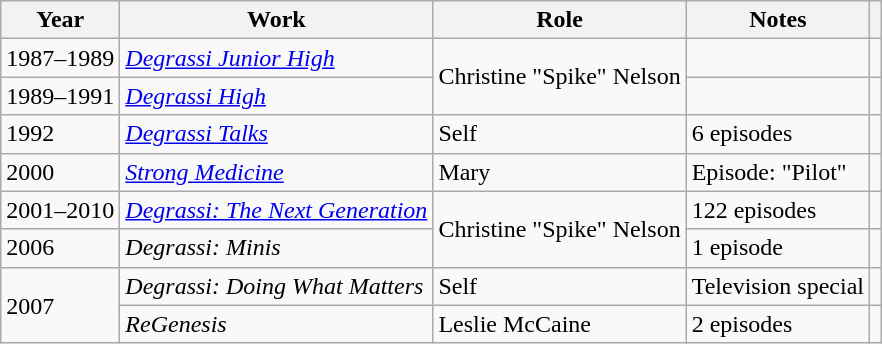<table class="wikitable">
<tr>
<th>Year</th>
<th>Work</th>
<th>Role</th>
<th>Notes</th>
<th></th>
</tr>
<tr>
<td>1987–1989</td>
<td><em><a href='#'>Degrassi Junior High</a></em></td>
<td rowspan="2">Christine "Spike" Nelson</td>
<td></td>
<td style="text-align:center"></td>
</tr>
<tr>
<td>1989–1991</td>
<td><em><a href='#'>Degrassi High</a></em></td>
<td></td>
<td style="text-align:center"></td>
</tr>
<tr>
<td>1992</td>
<td><em><a href='#'>Degrassi Talks</a></em></td>
<td>Self</td>
<td>6 episodes</td>
<td style="text-align:center"><em></em></td>
</tr>
<tr>
<td>2000</td>
<td><em><a href='#'>Strong Medicine</a></em></td>
<td>Mary</td>
<td>Episode: "Pilot"</td>
<td></td>
</tr>
<tr>
<td>2001–2010</td>
<td><em><a href='#'>Degrassi: The Next Generation</a></em></td>
<td rowspan="2">Christine "Spike" Nelson</td>
<td>122 episodes</td>
<td style="text-align:center"></td>
</tr>
<tr>
<td>2006</td>
<td><em>Degrassi: Minis</em></td>
<td>1 episode</td>
<td></td>
</tr>
<tr>
<td rowspan="2">2007</td>
<td><em>Degrassi: Doing What Matters</em></td>
<td>Self</td>
<td>Television special</td>
<td></td>
</tr>
<tr>
<td><em>ReGenesis</em></td>
<td>Leslie McCaine</td>
<td>2 episodes</td>
<td></td>
</tr>
</table>
